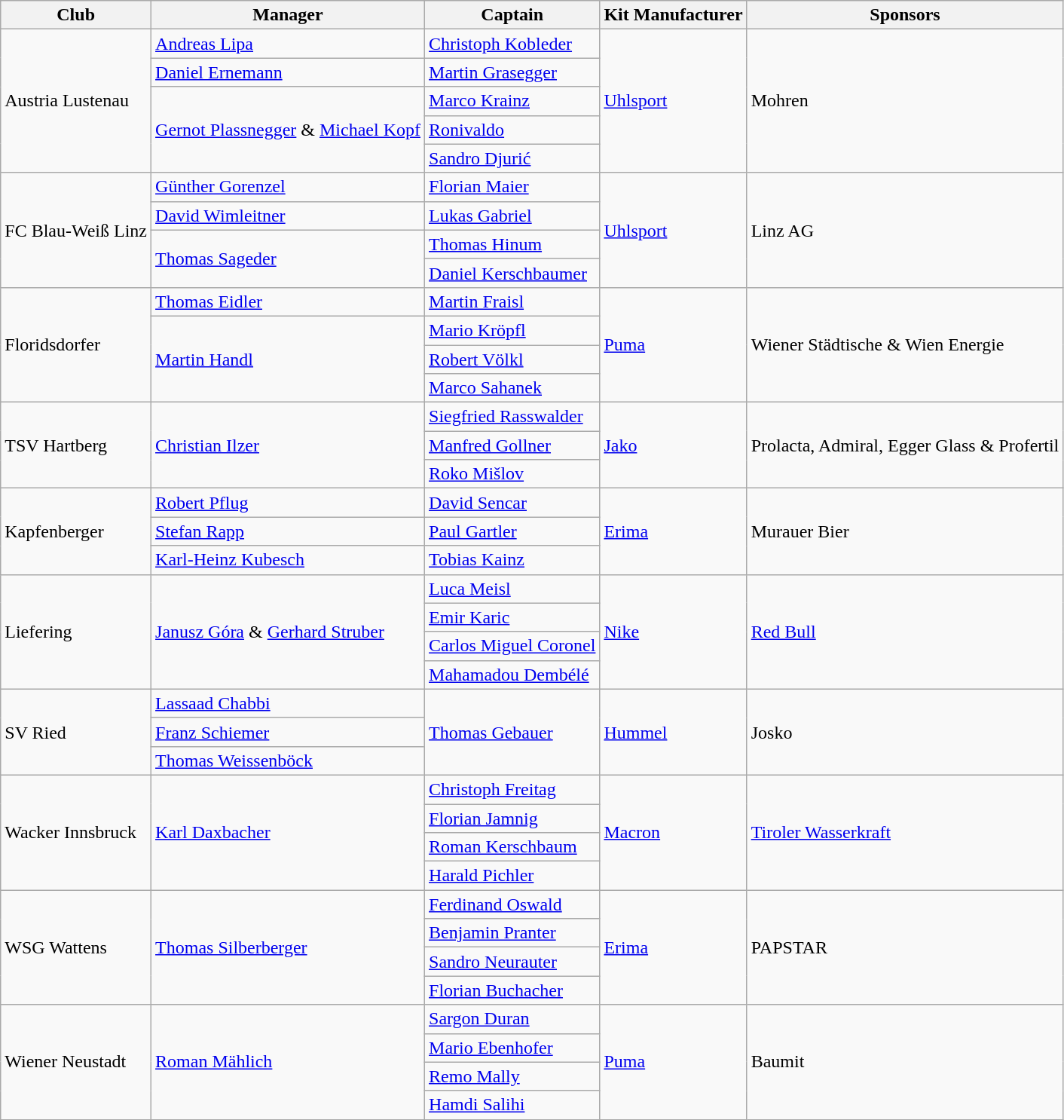<table class="wikitable sortable" style="text-align: left style="font-size: 85%">
<tr>
<th>Club</th>
<th>Manager</th>
<th>Captain</th>
<th>Kit Manufacturer</th>
<th>Sponsors</th>
</tr>
<tr>
<td rowspan=5>Austria Lustenau</td>
<td> <a href='#'>Andreas Lipa</a> </td>
<td> <a href='#'>Christoph Kobleder</a> </td>
<td rowspan=5><a href='#'>Uhlsport</a></td>
<td rowspan=5>Mohren</td>
</tr>
<tr>
<td> <a href='#'>Daniel Ernemann</a> </td>
<td> <a href='#'>Martin Grasegger</a> </td>
</tr>
<tr>
<td rowspan=3> <a href='#'>Gernot Plassnegger</a>  &  <a href='#'>Michael Kopf</a> </td>
<td> <a href='#'>Marco Krainz</a> </td>
</tr>
<tr>
<td> <a href='#'>Ronivaldo</a> </td>
</tr>
<tr>
<td> <a href='#'>Sandro Djurić</a> </td>
</tr>
<tr>
<td rowspan=5>FC Blau-Weiß Linz</td>
<td> <a href='#'>Günther Gorenzel</a> </td>
<td> <a href='#'>Florian Maier</a> </td>
<td rowspan=5><a href='#'>Uhlsport</a></td>
<td rowspan=5>Linz AG</td>
</tr>
<tr>
<td> <a href='#'>David Wimleitner</a> </td>
<td rowspan=2> <a href='#'>Lukas Gabriel</a> </td>
</tr>
<tr>
<td rowspan=3> <a href='#'>Thomas Sageder</a> </td>
</tr>
<tr>
<td> <a href='#'>Thomas Hinum</a> </td>
</tr>
<tr>
<td> <a href='#'>Daniel Kerschbaumer</a> </td>
</tr>
<tr>
<td rowspan=4>Floridsdorfer</td>
<td> <a href='#'>Thomas Eidler</a> </td>
<td> <a href='#'>Martin Fraisl</a> </td>
<td rowspan=4><a href='#'>Puma</a></td>
<td rowspan=4>Wiener Städtische & Wien Energie</td>
</tr>
<tr>
<td rowspan=3> <a href='#'>Martin Handl</a> </td>
<td> <a href='#'>Mario Kröpfl</a> </td>
</tr>
<tr>
<td> <a href='#'>Robert Völkl</a> </td>
</tr>
<tr>
<td> <a href='#'>Marco Sahanek</a> </td>
</tr>
<tr>
<td rowspan=3>TSV Hartberg</td>
<td rowspan=3> <a href='#'>Christian Ilzer</a></td>
<td> <a href='#'>Siegfried Rasswalder</a> </td>
<td rowspan=3><a href='#'>Jako</a></td>
<td rowspan=3>Prolacta, Admiral, Egger Glass & Profertil</td>
</tr>
<tr>
<td> <a href='#'>Manfred Gollner</a> </td>
</tr>
<tr>
<td> <a href='#'>Roko Mišlov</a> </td>
</tr>
<tr>
<td rowspan=3>Kapfenberger</td>
<td> <a href='#'>Robert Pflug</a> </td>
<td> <a href='#'>David Sencar</a> </td>
<td rowspan=3><a href='#'>Erima</a></td>
<td rowspan=3>Murauer Bier</td>
</tr>
<tr>
<td> <a href='#'>Stefan Rapp</a> </td>
<td> <a href='#'>Paul Gartler</a> </td>
</tr>
<tr>
<td> <a href='#'>Karl-Heinz Kubesch</a> </td>
<td> <a href='#'>Tobias Kainz</a> </td>
</tr>
<tr>
<td rowspan=4>Liefering</td>
<td rowspan=4> <a href='#'>Janusz Góra</a> &  <a href='#'>Gerhard Struber</a></td>
<td> <a href='#'>Luca Meisl</a> </td>
<td rowspan=4><a href='#'>Nike</a></td>
<td rowspan=4><a href='#'>Red Bull</a></td>
</tr>
<tr>
<td> <a href='#'>Emir Karic</a> </td>
</tr>
<tr>
<td> <a href='#'>Carlos Miguel Coronel</a> </td>
</tr>
<tr>
<td> <a href='#'>Mahamadou Dembélé</a> </td>
</tr>
<tr>
<td rowspan=3>SV Ried</td>
<td> <a href='#'>Lassaad Chabbi</a> </td>
<td rowspan=3> <a href='#'>Thomas Gebauer</a></td>
<td rowspan=3><a href='#'>Hummel</a></td>
<td rowspan=3>Josko</td>
</tr>
<tr>
<td> <a href='#'>Franz Schiemer</a> </td>
</tr>
<tr>
<td> <a href='#'>Thomas Weissenböck</a> </td>
</tr>
<tr>
<td rowspan=4>Wacker Innsbruck</td>
<td rowspan=4> <a href='#'>Karl Daxbacher</a></td>
<td> <a href='#'>Christoph Freitag</a> </td>
<td rowspan=4><a href='#'>Macron</a></td>
<td rowspan=4><a href='#'>Tiroler Wasserkraft</a></td>
</tr>
<tr>
<td> <a href='#'>Florian Jamnig</a> </td>
</tr>
<tr>
<td> <a href='#'>Roman Kerschbaum</a> </td>
</tr>
<tr>
<td> <a href='#'>Harald Pichler</a> </td>
</tr>
<tr>
<td rowspan=4>WSG Wattens</td>
<td rowspan=4> <a href='#'>Thomas Silberberger</a></td>
<td> <a href='#'>Ferdinand Oswald</a> </td>
<td rowspan=4><a href='#'>Erima</a></td>
<td rowspan=4>PAPSTAR</td>
</tr>
<tr>
<td> <a href='#'>Benjamin Pranter</a> </td>
</tr>
<tr>
<td> <a href='#'>Sandro Neurauter</a> </td>
</tr>
<tr>
<td> <a href='#'>Florian Buchacher</a> </td>
</tr>
<tr>
<td rowspan=4>Wiener Neustadt</td>
<td rowspan=4> <a href='#'>Roman Mählich</a></td>
<td> <a href='#'>Sargon Duran</a> </td>
<td rowspan=4><a href='#'>Puma</a></td>
<td rowspan=4>Baumit</td>
</tr>
<tr>
<td> <a href='#'>Mario Ebenhofer</a> </td>
</tr>
<tr>
<td> <a href='#'>Remo Mally</a> </td>
</tr>
<tr>
<td> <a href='#'>Hamdi Salihi</a> </td>
</tr>
</table>
